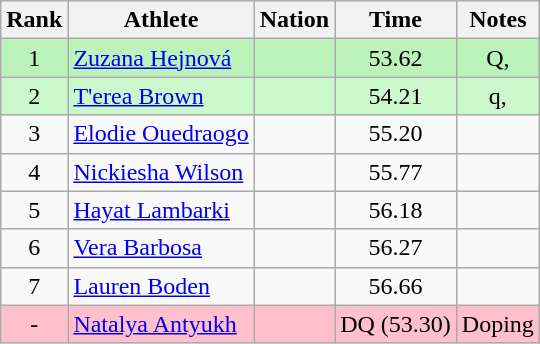<table class="wikitable sortable" style="text-align:center">
<tr>
<th>Rank</th>
<th>Athlete</th>
<th>Nation</th>
<th>Time</th>
<th>Notes</th>
</tr>
<tr bgcolor=#bbf3bb>
<td>1</td>
<td align="left"><a href='#'>Zuzana Hejnová</a></td>
<td align=left></td>
<td>53.62</td>
<td>Q, </td>
</tr>
<tr bgcolor=#ccf9cc>
<td>2</td>
<td align="left"><a href='#'>T'erea Brown</a></td>
<td align=left></td>
<td>54.21</td>
<td>q, </td>
</tr>
<tr>
<td>3</td>
<td align="left"><a href='#'>Elodie Ouedraogo</a></td>
<td align=left></td>
<td>55.20</td>
<td></td>
</tr>
<tr>
<td>4</td>
<td align="left"><a href='#'>Nickiesha Wilson</a></td>
<td align=left></td>
<td>55.77</td>
<td></td>
</tr>
<tr>
<td>5</td>
<td align="left"><a href='#'>Hayat Lambarki</a></td>
<td align=left></td>
<td>56.18</td>
<td></td>
</tr>
<tr>
<td>6</td>
<td align="left"><a href='#'>Vera Barbosa</a></td>
<td align=left></td>
<td>56.27</td>
<td></td>
</tr>
<tr>
<td>7</td>
<td align="left"><a href='#'>Lauren Boden</a></td>
<td align=left></td>
<td>56.66</td>
<td></td>
</tr>
<tr bgcolor=pink>
<td>-</td>
<td align="left"><a href='#'>Natalya Antyukh</a></td>
<td align="left"></td>
<td>DQ (53.30)</td>
<td>Doping</td>
</tr>
</table>
